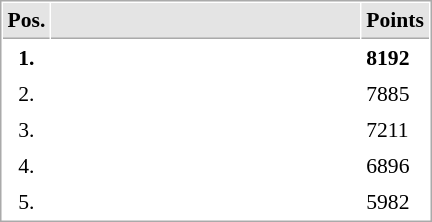<table cellspacing="1" cellpadding="3" style="border:1px solid #AAAAAA;font-size:90%">
<tr bgcolor="#E4E4E4">
<th style="border-bottom:1px solid #AAAAAA" width=10>Pos.</th>
<th style="border-bottom:1px solid #AAAAAA" width=200></th>
<th style="border-bottom:1px solid #AAAAAA" width=20>Points</th>
</tr>
<tr>
<td align="center"><strong>1.</strong></td>
<td><strong></strong></td>
<td><strong>8192</strong></td>
</tr>
<tr>
<td align="center">2.</td>
<td></td>
<td>7885</td>
</tr>
<tr>
<td align="center">3.</td>
<td></td>
<td>7211</td>
</tr>
<tr>
<td align="center">4.</td>
<td></td>
<td>6896</td>
</tr>
<tr>
<td align="center">5.</td>
<td></td>
<td>5982</td>
</tr>
</table>
